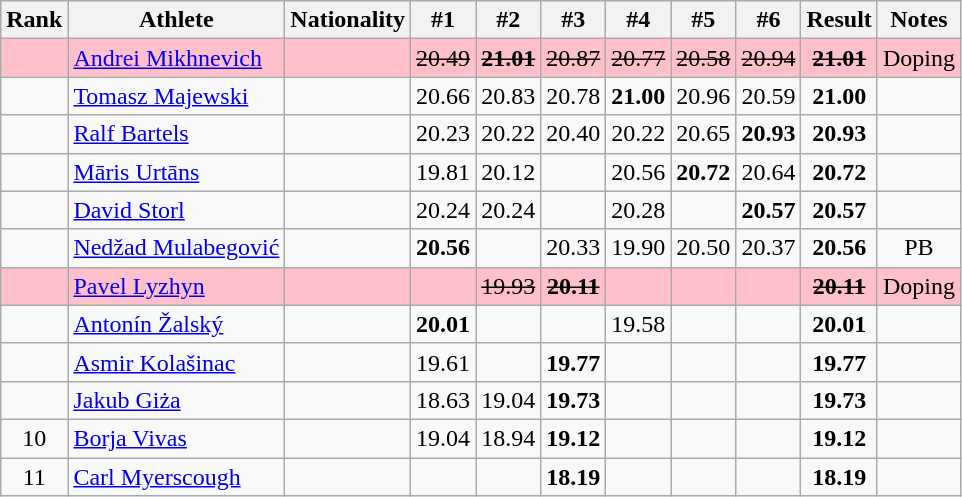<table class="wikitable sortable" style="text-align:center">
<tr>
<th>Rank</th>
<th>Athlete</th>
<th>Nationality</th>
<th>#1</th>
<th>#2</th>
<th>#3</th>
<th>#4</th>
<th>#5</th>
<th>#6</th>
<th>Result</th>
<th>Notes</th>
</tr>
<tr bgcolor=pink>
<td></td>
<td align="left"><a href='#'>Andrei Mikhnevich</a></td>
<td align=left></td>
<td><s>20.49 </s></td>
<td><s><strong>21.01</strong> </s></td>
<td><s>20.87 </s></td>
<td><s>20.77</s></td>
<td><s>20.58</s></td>
<td><s>20.94</s></td>
<td><s><strong>21.01</strong></s></td>
<td>Doping</td>
</tr>
<tr>
<td></td>
<td align="left"><a href='#'>Tomasz Majewski</a></td>
<td align=left></td>
<td>20.66</td>
<td>20.83</td>
<td>20.78</td>
<td><strong>21.00</strong></td>
<td>20.96</td>
<td>20.59</td>
<td><strong>21.00</strong></td>
<td></td>
</tr>
<tr>
<td></td>
<td align="left"><a href='#'>Ralf Bartels</a></td>
<td align=left></td>
<td>20.23</td>
<td>20.22</td>
<td>20.40</td>
<td>20.22</td>
<td>20.65</td>
<td><strong>20.93</strong></td>
<td><strong>20.93</strong></td>
<td></td>
</tr>
<tr>
<td></td>
<td align="left"><a href='#'>Māris Urtāns</a></td>
<td align=left></td>
<td>19.81</td>
<td>20.12</td>
<td></td>
<td>20.56</td>
<td><strong>20.72</strong></td>
<td>20.64</td>
<td><strong>20.72</strong></td>
<td></td>
</tr>
<tr>
<td></td>
<td align="left"><a href='#'>David Storl</a></td>
<td align=left></td>
<td>20.24</td>
<td>20.24</td>
<td></td>
<td>20.28</td>
<td></td>
<td><strong>20.57</strong></td>
<td><strong>20.57</strong></td>
<td></td>
</tr>
<tr>
<td></td>
<td align="left"><a href='#'>Nedžad Mulabegović</a></td>
<td align=left></td>
<td><strong>20.56</strong></td>
<td></td>
<td>20.33</td>
<td>19.90</td>
<td>20.50</td>
<td>20.37</td>
<td><strong>20.56</strong></td>
<td>PB</td>
</tr>
<tr bgcolor=pink>
<td></td>
<td align="left"><a href='#'>Pavel Lyzhyn</a></td>
<td align=left></td>
<td><s></s></td>
<td><s>19.93 </s></td>
<td><s><strong>20.11</strong> </s></td>
<td><s></s></td>
<td><s> </s></td>
<td><s></s></td>
<td><s><strong>20.11</strong></s></td>
<td>Doping</td>
</tr>
<tr>
<td></td>
<td align="left"><a href='#'>Antonín Žalský</a></td>
<td align=left></td>
<td><strong>20.01</strong></td>
<td></td>
<td></td>
<td>19.58</td>
<td></td>
<td></td>
<td><strong>20.01</strong></td>
<td></td>
</tr>
<tr>
<td></td>
<td align="left"><a href='#'>Asmir Kolašinac</a></td>
<td align=left></td>
<td>19.61</td>
<td></td>
<td><strong>19.77</strong></td>
<td></td>
<td></td>
<td></td>
<td><strong>19.77</strong></td>
<td></td>
</tr>
<tr>
<td></td>
<td align="left"><a href='#'>Jakub Giża</a></td>
<td align=left></td>
<td>18.63</td>
<td>19.04</td>
<td><strong>19.73</strong></td>
<td></td>
<td></td>
<td></td>
<td><strong>19.73</strong></td>
<td></td>
</tr>
<tr>
<td>10</td>
<td align="left"><a href='#'>Borja Vivas</a></td>
<td align=left></td>
<td>19.04</td>
<td>18.94</td>
<td><strong>19.12</strong></td>
<td></td>
<td></td>
<td></td>
<td><strong>19.12</strong></td>
<td></td>
</tr>
<tr>
<td>11</td>
<td align="left"><a href='#'>Carl Myerscough</a></td>
<td align=left></td>
<td></td>
<td></td>
<td><strong>18.19</strong></td>
<td></td>
<td></td>
<td></td>
<td><strong>18.19</strong></td>
<td></td>
</tr>
</table>
